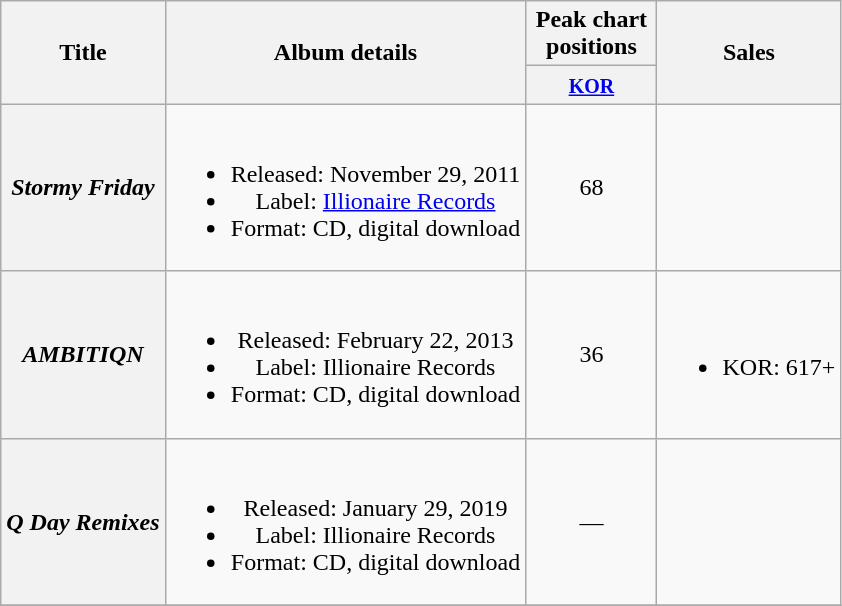<table class="wikitable plainrowheaders" style="text-align:center;">
<tr>
<th rowspan="2" scope="col">Title</th>
<th rowspan="2" scope="col">Album details</th>
<th scope="col" colspan="1" style="width:5em;">Peak chart positions</th>
<th rowspan="2" scope="col">Sales</th>
</tr>
<tr>
<th><small><a href='#'>KOR</a></small><br></th>
</tr>
<tr>
<th scope="row"><em>Stormy Friday</em></th>
<td><br><ul><li>Released: November 29, 2011</li><li>Label: <a href='#'>Illionaire Records</a></li><li>Format: CD, digital download</li></ul></td>
<td>68</td>
<td></td>
</tr>
<tr>
<th scope="row"><em>AMBITIQN</em></th>
<td><br><ul><li>Released: February 22, 2013</li><li>Label: Illionaire Records</li><li>Format: CD, digital download</li></ul></td>
<td>36</td>
<td><br><ul><li>KOR: 617+</li></ul></td>
</tr>
<tr>
<th scope="row"><em>Q Day Remixes</em></th>
<td><br><ul><li>Released: January 29, 2019</li><li>Label: Illionaire Records</li><li>Format: CD, digital download</li></ul></td>
<td>—</td>
<td></td>
</tr>
<tr>
</tr>
</table>
